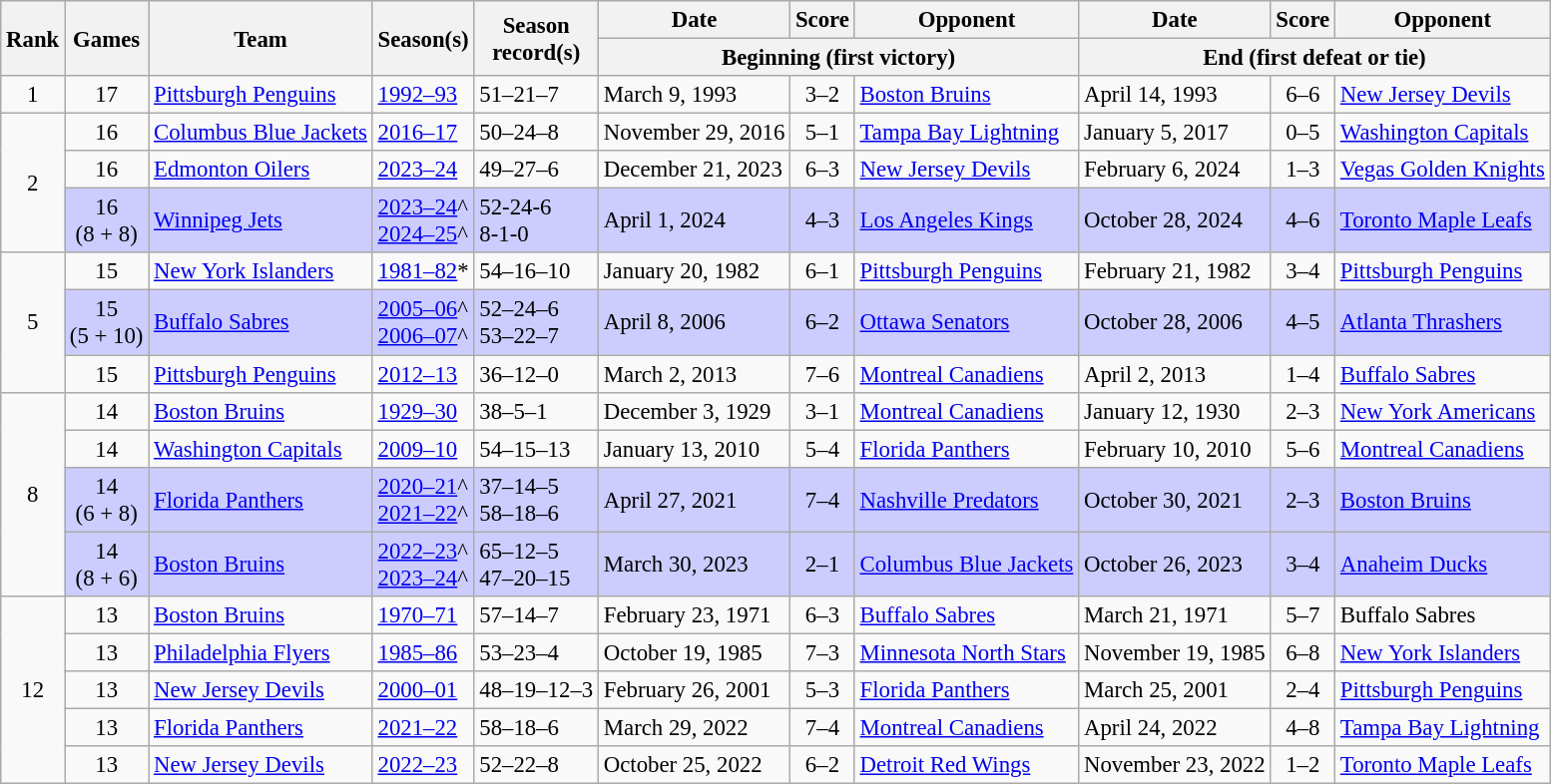<table class="wikitable sortable" style="font-size:95%">
<tr>
<th rowspan="2">Rank</th>
<th rowspan="2">Games</th>
<th rowspan="2">Team</th>
<th rowspan="2">Season(s)</th>
<th rowspan="2">Season<br>record(s)</th>
<th>Date</th>
<th class="unsortable">Score</th>
<th>Opponent</th>
<th>Date</th>
<th class="unsortable">Score</th>
<th>Opponent</th>
</tr>
<tr class="unsortable">
<th colspan="3">Beginning (first victory)</th>
<th colspan="3">End (first defeat or tie)</th>
</tr>
<tr>
<td align="center">1</td>
<td align="center">17</td>
<td><a href='#'>Pittsburgh Penguins</a></td>
<td><a href='#'>1992–93</a></td>
<td>51–21–7</td>
<td>March 9, 1993</td>
<td align="center">3–2</td>
<td><a href='#'>Boston Bruins</a></td>
<td>April 14, 1993</td>
<td align="center">6–6 </td>
<td><a href='#'>New Jersey Devils</a></td>
</tr>
<tr>
<td rowspan="3" align="center">2<br></td>
<td align="center">16</td>
<td><a href='#'>Columbus Blue Jackets</a></td>
<td><a href='#'>2016–17</a></td>
<td>50–24–8</td>
<td>November 29, 2016</td>
<td align="center">5–1</td>
<td><a href='#'>Tampa Bay Lightning</a></td>
<td>January 5, 2017</td>
<td align="center">0–5</td>
<td><a href='#'>Washington Capitals</a></td>
</tr>
<tr>
<td align="center">16</td>
<td><a href='#'>Edmonton Oilers</a></td>
<td><a href='#'>2023–24</a></td>
<td>49–27–6</td>
<td>December 21, 2023</td>
<td align="center">6–3</td>
<td><a href='#'>New Jersey Devils</a></td>
<td>February 6, 2024</td>
<td align="center">1–3</td>
<td><a href='#'>Vegas Golden Knights</a></td>
</tr>
<tr bgcolor="ccccff">
<td align="center">16 <br> (8 + 8)</td>
<td><a href='#'>Winnipeg Jets</a></td>
<td><a href='#'>2023–24</a>^<br> <a href='#'>2024–25</a>^</td>
<td>52-24-6 <br> 8-1-0</td>
<td>April 1, 2024</td>
<td align="center">4–3</td>
<td><a href='#'>Los Angeles Kings</a></td>
<td>October 28, 2024</td>
<td align="center">4–6</td>
<td><a href='#'>Toronto Maple Leafs</a></td>
</tr>
<tr>
<td rowspan="3" align="center">5 </td>
<td align="center">15</td>
<td><a href='#'>New York Islanders</a></td>
<td><a href='#'>1981–82</a>*</td>
<td>54–16–10</td>
<td>January 20, 1982</td>
<td align="center">6–1</td>
<td><a href='#'>Pittsburgh Penguins</a></td>
<td>February 21, 1982</td>
<td align="center">3–4</td>
<td><a href='#'>Pittsburgh Penguins</a></td>
</tr>
<tr bgcolor="#ccccff">
<td align="center">15<br>(5 + 10)</td>
<td><a href='#'>Buffalo Sabres</a></td>
<td><a href='#'>2005–06</a>^<br> <a href='#'>2006–07</a>^</td>
<td>52–24–6 <br> 53–22–7</td>
<td>April 8, 2006</td>
<td align="center">6–2</td>
<td><a href='#'>Ottawa Senators</a></td>
<td>October 28, 2006</td>
<td align="center">4–5 </td>
<td><a href='#'>Atlanta Thrashers</a></td>
</tr>
<tr>
<td align="center">15</td>
<td><a href='#'>Pittsburgh Penguins</a></td>
<td><a href='#'>2012–13</a></td>
<td>36–12–0</td>
<td>March 2, 2013</td>
<td align="center">7–6 </td>
<td><a href='#'>Montreal Canadiens</a></td>
<td>April 2, 2013</td>
<td align="center">1–4</td>
<td><a href='#'>Buffalo Sabres</a></td>
</tr>
<tr>
<td rowspan="4" align="center">8 </td>
<td align="center">14</td>
<td><a href='#'>Boston Bruins</a></td>
<td><a href='#'>1929–30</a></td>
<td>38–5–1</td>
<td>December 3, 1929</td>
<td align="center">3–1</td>
<td><a href='#'>Montreal Canadiens</a></td>
<td>January 12, 1930</td>
<td align="center">2–3</td>
<td><a href='#'>New York Americans</a></td>
</tr>
<tr>
<td align="center">14</td>
<td><a href='#'>Washington Capitals</a></td>
<td><a href='#'>2009–10</a></td>
<td>54–15–13</td>
<td>January 13, 2010</td>
<td align="center">5–4 </td>
<td><a href='#'>Florida Panthers</a></td>
<td>February 10, 2010</td>
<td align="center">5–6 </td>
<td><a href='#'>Montreal Canadiens</a></td>
</tr>
<tr bgcolor="#ccccff">
<td align="center">14 <br> (6 + 8)</td>
<td><a href='#'>Florida Panthers</a></td>
<td><a href='#'>2020–21</a>^<br> <a href='#'>2021–22</a>^</td>
<td>37–14–5 <br> 58–18–6</td>
<td>April 27, 2021</td>
<td align="center">7–4</td>
<td><a href='#'>Nashville Predators</a></td>
<td>October 30, 2021</td>
<td align="center">2–3 </td>
<td><a href='#'>Boston Bruins</a></td>
</tr>
<tr bgcolor="#ccccff">
<td align="center">14 <br> (8 + 6)</td>
<td><a href='#'>Boston Bruins</a></td>
<td><a href='#'>2022–23</a>^<br> <a href='#'>2023–24</a>^</td>
<td>65–12–5 <br> 47–20–15</td>
<td>March 30, 2023</td>
<td align="center">2–1 </td>
<td><a href='#'>Columbus Blue Jackets</a></td>
<td>October 26, 2023</td>
<td align="center">3–4 </td>
<td><a href='#'>Anaheim Ducks</a></td>
</tr>
<tr>
<td rowspan="5" align="center">12 </td>
<td align="center">13</td>
<td><a href='#'>Boston Bruins</a></td>
<td><a href='#'>1970–71</a></td>
<td>57–14–7</td>
<td>February 23, 1971</td>
<td align="center">6–3</td>
<td><a href='#'>Buffalo Sabres</a></td>
<td>March 21, 1971</td>
<td align="center">5–7</td>
<td>Buffalo Sabres</td>
</tr>
<tr>
<td align="center">13</td>
<td><a href='#'>Philadelphia Flyers</a></td>
<td><a href='#'>1985–86</a></td>
<td>53–23–4</td>
<td>October 19, 1985</td>
<td align="center">7–3</td>
<td><a href='#'>Minnesota North Stars</a></td>
<td>November 19, 1985</td>
<td align="center">6–8</td>
<td><a href='#'>New York Islanders</a></td>
</tr>
<tr>
<td align="center">13</td>
<td><a href='#'>New Jersey Devils</a></td>
<td><a href='#'>2000–01</a></td>
<td>48–19–12–3</td>
<td>February 26, 2001</td>
<td align="center">5–3</td>
<td><a href='#'>Florida Panthers</a></td>
<td>March 25, 2001</td>
<td align="center">2–4</td>
<td><a href='#'>Pittsburgh Penguins</a></td>
</tr>
<tr>
<td align="center">13</td>
<td><a href='#'>Florida Panthers</a></td>
<td><a href='#'>2021–22</a></td>
<td>58–18–6</td>
<td>March 29, 2022</td>
<td align="center">7–4</td>
<td><a href='#'>Montreal Canadiens</a></td>
<td>April 24, 2022</td>
<td align="center">4–8</td>
<td><a href='#'>Tampa Bay Lightning</a></td>
</tr>
<tr>
<td align="center">13</td>
<td><a href='#'>New Jersey Devils</a></td>
<td><a href='#'>2022–23</a></td>
<td>52–22–8</td>
<td>October 25, 2022</td>
<td align="center">6–2</td>
<td><a href='#'>Detroit Red Wings</a></td>
<td>November 23, 2022</td>
<td align="center">1–2</td>
<td><a href='#'>Toronto Maple Leafs</a></td>
</tr>
</table>
